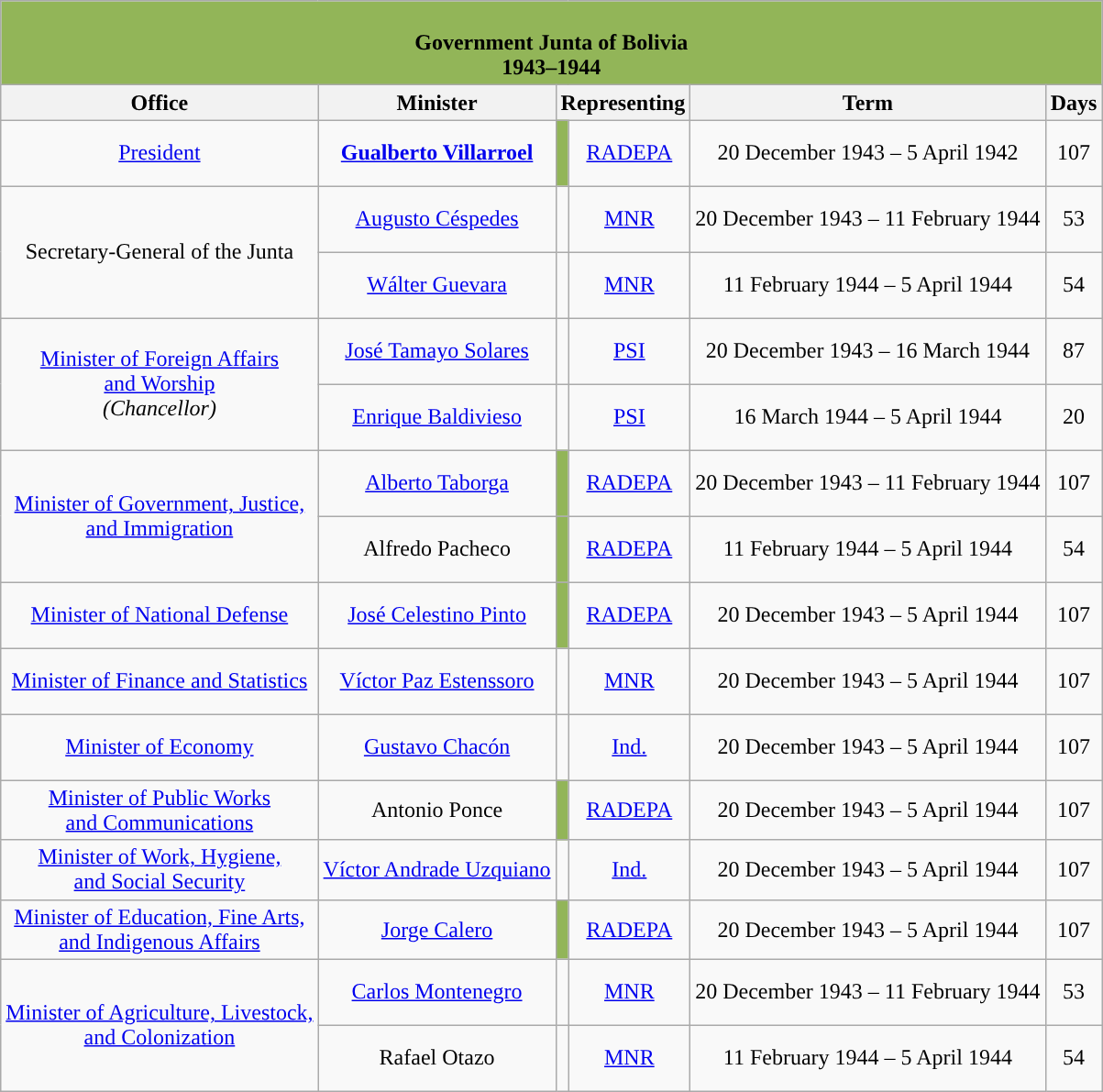<table class="wikitable" style="text-align:center;">
<tr>
<th colspan="6" style="background-color:#92B558;"><br>Government Junta of Bolivia<br>1943–1944</th>
</tr>
<tr style="font-weight:bold;">
<th>Office</th>
<th>Minister</th>
<th colspan="2">Representing</th>
<th>Term</th>
<th>Days<br></th>
</tr>
<tr style="height:3em;">
<td><a href='#'>President</a></td>
<td><strong><a href='#'>Gualberto Villarroel</a></strong></td>
<td style="background:#92B558;"></td>
<td><a href='#'>RADEPA</a></td>
<td>20 December 1943 – 5 April 1942</td>
<td>107<br></td>
</tr>
<tr style="height:3em;">
<td rowspan="2">Secretary-General of the Junta</td>
<td><a href='#'>Augusto Céspedes</a></td>
<td style="background:"></td>
<td><a href='#'>MNR</a></td>
<td>20 December 1943 – 11 February 1944</td>
<td>53</td>
</tr>
<tr style="height:3em;">
<td><a href='#'>Wálter Guevara</a></td>
<td style="background:"></td>
<td><a href='#'>MNR</a></td>
<td>11 February 1944 – 5 April 1944</td>
<td>54<br></td>
</tr>
<tr style="height:3em;">
<td rowspan="2"><a href='#'>Minister of Foreign Affairs<br>and Worship</a><br><em>(Chancellor)</em></td>
<td><a href='#'>José Tamayo Solares</a></td>
<td style="background:"></td>
<td><a href='#'>PSI</a></td>
<td>20 December 1943 – 16 March 1944</td>
<td>87</td>
</tr>
<tr style="height:3em;">
<td><a href='#'>Enrique Baldivieso</a></td>
<td style="background:"></td>
<td><a href='#'>PSI</a></td>
<td>16 March 1944 – 5 April 1944</td>
<td>20<br></td>
</tr>
<tr style="height:3em;">
<td rowspan="2"><a href='#'>Minister of Government, Justice,<br>and Immigration</a></td>
<td><a href='#'>Alberto Taborga</a></td>
<td style="background:#92B558;"></td>
<td><a href='#'>RADEPA</a></td>
<td>20 December 1943 – 11 February 1944</td>
<td>107</td>
</tr>
<tr style="height:3em;">
<td>Alfredo Pacheco</td>
<td style="background:#92B558;"></td>
<td><a href='#'>RADEPA</a></td>
<td>11 February 1944 – 5 April 1944</td>
<td>54<br></td>
</tr>
<tr style="height:3em;">
<td><a href='#'>Minister of National Defense</a></td>
<td><a href='#'>José Celestino Pinto</a></td>
<td style="background:#92B558;"></td>
<td><a href='#'>RADEPA</a></td>
<td>20 December 1943 – 5 April 1944</td>
<td>107<br></td>
</tr>
<tr style="height:3em;">
<td><a href='#'>Minister of Finance and Statistics</a></td>
<td><a href='#'>Víctor Paz Estenssoro</a></td>
<td style="background:"></td>
<td><a href='#'>MNR</a></td>
<td>20 December 1943 – 5 April 1944</td>
<td>107<br></td>
</tr>
<tr style="height:3em;">
<td><a href='#'>Minister of Economy</a></td>
<td><a href='#'>Gustavo Chacón</a></td>
<td style="background:"></td>
<td><a href='#'>Ind.</a></td>
<td>20 December 1943 – 5 April 1944</td>
<td>107<br></td>
</tr>
<tr style="height:2em;">
<td><a href='#'>Minister of Public Works<br>and Communications</a></td>
<td>Antonio Ponce</td>
<td style="background:#92B558;"></td>
<td><a href='#'>RADEPA</a></td>
<td>20 December 1943 – 5 April 1944</td>
<td>107<br></td>
</tr>
<tr style="height:2em;">
<td><a href='#'>Minister of Work, Hygiene,<br>and Social Security</a></td>
<td><a href='#'>Víctor Andrade Uzquiano</a></td>
<td style="background:"></td>
<td><a href='#'>Ind.</a></td>
<td>20 December 1943 – 5 April 1944</td>
<td>107<br></td>
</tr>
<tr style="height:2em;">
<td><a href='#'>Minister of Education, Fine Arts,<br>and Indigenous Affairs</a></td>
<td><a href='#'>Jorge Calero</a></td>
<td style="background:#92B558;"></td>
<td><a href='#'>RADEPA</a></td>
<td>20 December 1943 – 5 April 1944</td>
<td>107<br></td>
</tr>
<tr style="height:3em;">
<td rowspan="2"><a href='#'>Minister of Agriculture, Livestock,<br>and Colonization</a></td>
<td><a href='#'>Carlos Montenegro</a></td>
<td style="background:"></td>
<td><a href='#'>MNR</a></td>
<td>20 December 1943 – 11 February 1944</td>
<td>53</td>
</tr>
<tr style="height:3em;">
<td>Rafael Otazo</td>
<td style="background:"></td>
<td><a href='#'>MNR</a></td>
<td>11 February 1944 – 5 April 1944</td>
<td>54</td>
</tr>
</table>
